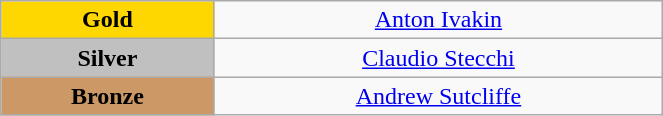<table class="wikitable" style="text-align:center; " width="35%">
<tr>
<td bgcolor="gold"><strong>Gold</strong></td>
<td><a href='#'>Anton Ivakin</a><br>  <small><em></em></small></td>
</tr>
<tr>
<td bgcolor="silver"><strong>Silver</strong></td>
<td><a href='#'>Claudio Stecchi</a><br>  <small><em></em></small></td>
</tr>
<tr>
<td bgcolor="CC9966"><strong>Bronze</strong></td>
<td><a href='#'>Andrew Sutcliffe</a><br>  <small><em></em></small></td>
</tr>
</table>
